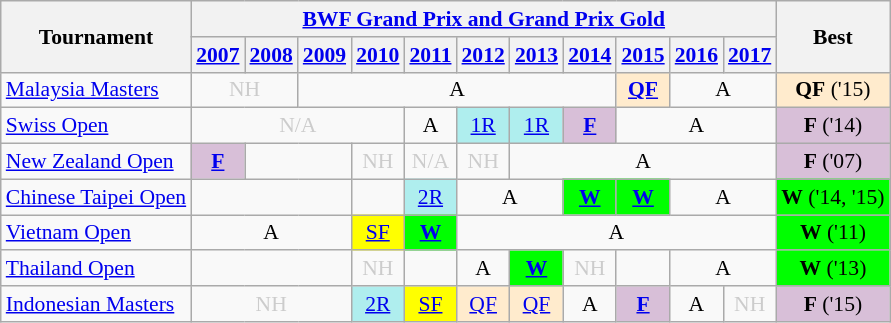<table class="wikitable" style="font-size: 90%; text-align:center">
<tr>
<th rowspan="2">Tournament</th>
<th colspan="11"><strong><a href='#'>BWF Grand Prix and Grand Prix Gold</a></strong></th>
<th rowspan="2">Best</th>
</tr>
<tr>
<th><a href='#'>2007</a></th>
<th><a href='#'>2008</a></th>
<th><a href='#'>2009</a></th>
<th><a href='#'>2010</a></th>
<th><a href='#'>2011</a></th>
<th><a href='#'>2012</a></th>
<th><a href='#'>2013</a></th>
<th><a href='#'>2014</a></th>
<th><a href='#'>2015</a></th>
<th><a href='#'>2016</a></th>
<th><a href='#'>2017</a></th>
</tr>
<tr>
<td align=left><a href='#'>Malaysia Masters</a></td>
<td colspan="2" style=color:#ccc>NH</td>
<td colspan="6">A</td>
<td bgcolor=FFEBCD><a href='#'><strong>QF</strong></a></td>
<td colspan="2">A</td>
<td bgcolor=FFEBCD><strong>QF</strong> ('15)</td>
</tr>
<tr>
<td align=left><a href='#'>Swiss Open</a></td>
<td colspan="4" style=color:#ccc>N/A</td>
<td>A</td>
<td bgcolor=AFEEEE><a href='#'>1R</a></td>
<td bgcolor=AFEEEE><a href='#'>1R</a></td>
<td bgcolor=D8BFD8><a href='#'><strong>F</strong></a></td>
<td colspan="3">A</td>
<td bgcolor=D8BFD8><strong>F</strong> ('14)</td>
</tr>
<tr>
<td align=left><a href='#'>New Zealand Open</a></td>
<td bgcolor=D8BFD8><a href='#'><strong>F</strong></a></td>
<td colspan="2"></td>
<td style=color:#ccc>NH</td>
<td style=color:#ccc>N/A</td>
<td style=color:#ccc>NH</td>
<td colspan="5">A</td>
<td bgcolor=D8BFD8><strong>F</strong> ('07)</td>
</tr>
<tr>
<td align=left><a href='#'>Chinese Taipei Open</a></td>
<td colspan="3"></td>
<td><a href='#'></a></td>
<td bgcolor=AFEEEE><a href='#'>2R</a></td>
<td colspan="2">A</td>
<td bgcolor=00FF00><a href='#'><strong>W</strong></a></td>
<td bgcolor=00FF00><a href='#'><strong>W</strong></a></td>
<td colspan="2">A</td>
<td bgcolor=00FF00><strong>W</strong> ('14, '15)</td>
</tr>
<tr>
<td align=left><a href='#'>Vietnam Open</a></td>
<td colspan="3">A</td>
<td bgcolor=FFFF00><a href='#'>SF</a></td>
<td bgcolor=00FF00><a href='#'><strong>W</strong></a></td>
<td colspan="6">A</td>
<td bgcolor=00FF00><strong>W</strong> ('11)</td>
</tr>
<tr>
<td align=left><a href='#'>Thailand Open</a></td>
<td colspan="3"></td>
<td style=color:#ccc>NH</td>
<td></td>
<td>A</td>
<td bgcolor=00FF00><a href='#'><strong>W</strong></a></td>
<td style=color:#ccc>NH</td>
<td><a href='#'></a></td>
<td colspan="2">A</td>
<td bgcolor=00FF00><strong>W</strong> ('13)</td>
</tr>
<tr>
<td align=left><a href='#'>Indonesian Masters</a></td>
<td colspan="3" style=color:#ccc>NH</td>
<td bgcolor=AFEEEE><a href='#'>2R</a></td>
<td bgcolor=FFFF00><a href='#'>SF</a></td>
<td bgcolor=FFEBCD><a href='#'>QF</a></td>
<td bgcolor=FFEBCD><a href='#'>QF</a></td>
<td>A</td>
<td bgcolor=D8BFD8><a href='#'><strong>F</strong></a></td>
<td>A</td>
<td style=color:#ccc>NH</td>
<td bgcolor=D8BFD8><strong>F</strong> ('15)</td>
</tr>
</table>
